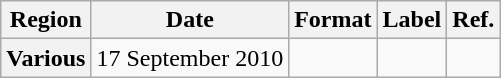<table class="wikitable plainrowheaders">
<tr>
<th scope="col">Region</th>
<th scope="col">Date</th>
<th scope="col">Format</th>
<th scope="col">Label</th>
<th scope="col">Ref.</th>
</tr>
<tr>
<th scope="row">Various</th>
<td>17 September 2010</td>
<td></td>
<td></td>
<td></td>
</tr>
</table>
